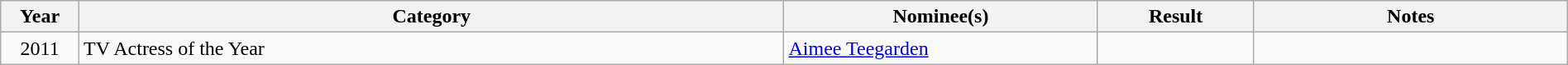<table class="wikitable" width="100%" cellpadding="5">
<tr>
<th width="5%">Year</th>
<th width="45%">Category</th>
<th width="20%">Nominee(s)</th>
<th width="10%">Result</th>
<th width="20%">Notes</th>
</tr>
<tr>
<td style="text-align:center;">2011</td>
<td>TV Actress of the Year</td>
<td><a href='#'>Aimee Teegarden</a></td>
<td></td>
<td></td>
</tr>
</table>
